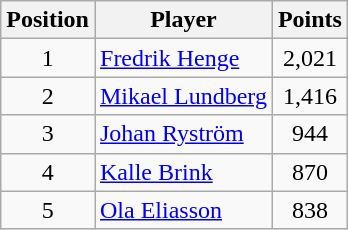<table class="wikitable">
<tr>
<th>Position</th>
<th>Player</th>
<th>Points</th>
</tr>
<tr>
<td align=center>1</td>
<td> <a href='#'>Fredrik Henge</a></td>
<td align=center>2,021</td>
</tr>
<tr>
<td align=center>2</td>
<td> <a href='#'>Mikael Lundberg</a></td>
<td align=center>1,416</td>
</tr>
<tr>
<td align=center>3</td>
<td> <a href='#'>Johan Ryström</a></td>
<td align=center>944</td>
</tr>
<tr>
<td align=center>4</td>
<td> <a href='#'>Kalle Brink</a></td>
<td align=center>870</td>
</tr>
<tr>
<td align=center>5</td>
<td> <a href='#'>Ola Eliasson</a></td>
<td align=center>838</td>
</tr>
</table>
